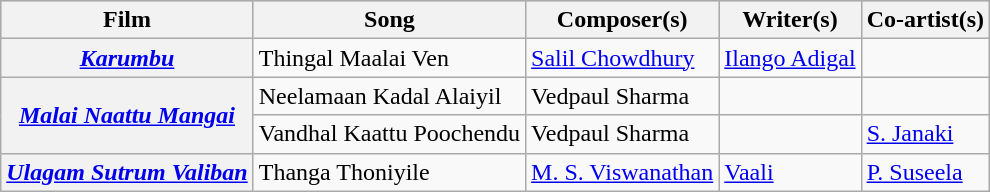<table class="wikitable sortable plainrowheaders">
<tr style="background:#ccc; text-align:center;">
<th scope="col">Film</th>
<th scope="col">Song</th>
<th scope="col">Composer(s)</th>
<th scope="col">Writer(s)</th>
<th scope="col">Co-artist(s)</th>
</tr>
<tr>
<th><em><a href='#'>Karumbu</a></em></th>
<td>Thingal Maalai Ven</td>
<td><a href='#'>Salil Chowdhury</a></td>
<td><a href='#'>Ilango Adigal</a></td>
<td></td>
</tr>
<tr>
<th rowspan="2"><em><a href='#'>Malai Naattu Mangai</a></em></th>
<td>Neelamaan Kadal Alaiyil</td>
<td>Vedpaul Sharma</td>
<td></td>
<td></td>
</tr>
<tr>
<td>Vandhal Kaattu Poochendu</td>
<td>Vedpaul Sharma</td>
<td></td>
<td><a href='#'>S. Janaki</a></td>
</tr>
<tr>
<th><em><a href='#'>Ulagam Sutrum Valiban</a></em></th>
<td>Thanga Thoniyile</td>
<td><a href='#'>M. S. Viswanathan</a></td>
<td><a href='#'>Vaali</a></td>
<td><a href='#'>P. Suseela</a></td>
</tr>
</table>
